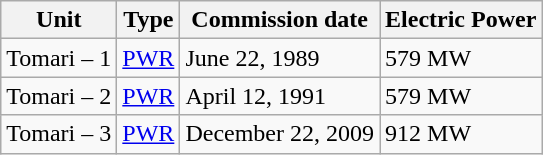<table class="wikitable">
<tr>
<th>Unit</th>
<th>Type</th>
<th>Commission date</th>
<th>Electric Power</th>
</tr>
<tr>
<td>Tomari – 1</td>
<td><a href='#'>PWR</a></td>
<td>June 22, 1989</td>
<td>579 MW</td>
</tr>
<tr>
<td>Tomari – 2</td>
<td><a href='#'>PWR</a></td>
<td>April 12, 1991</td>
<td>579 MW</td>
</tr>
<tr>
<td>Tomari – 3</td>
<td><a href='#'>PWR</a></td>
<td>December 22, 2009</td>
<td>912 MW</td>
</tr>
</table>
